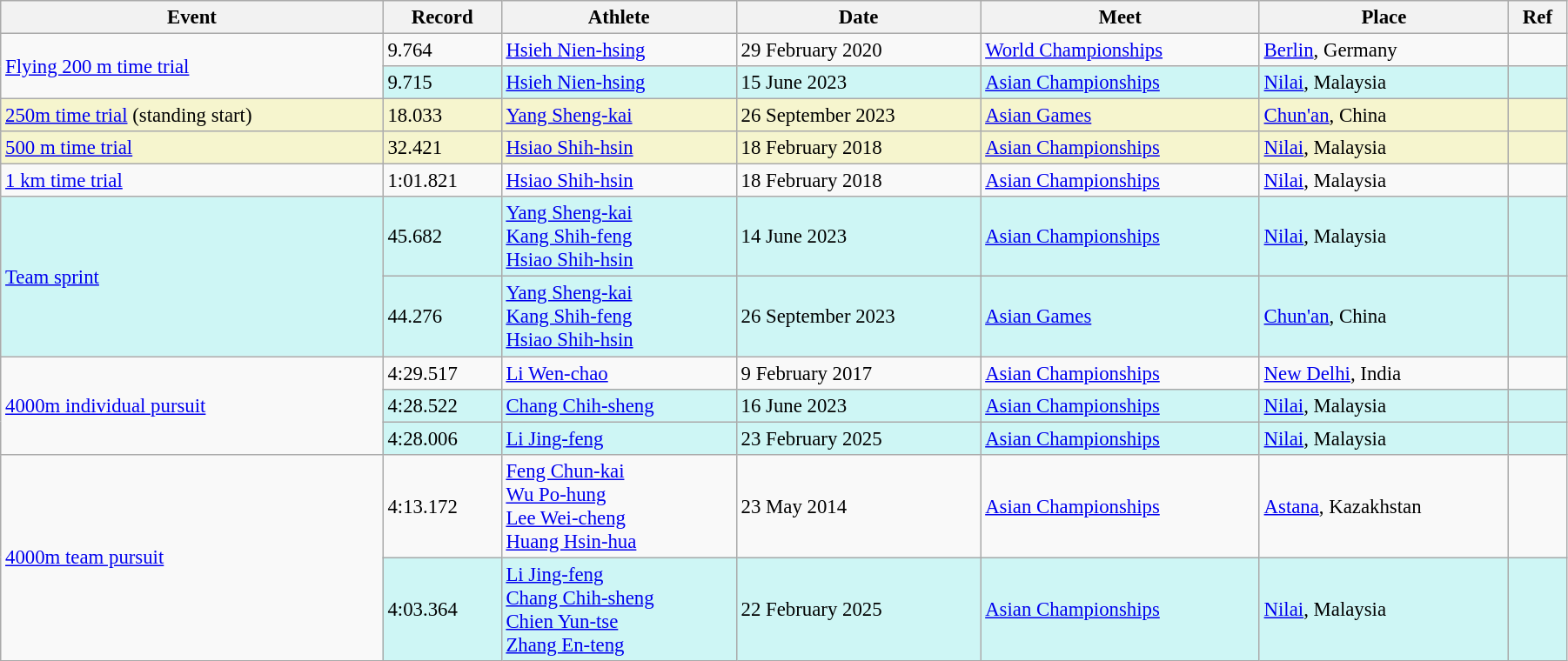<table class="wikitable" style="font-size:95%; width: 95%;">
<tr>
<th>Event</th>
<th>Record</th>
<th>Athlete</th>
<th>Date</th>
<th>Meet</th>
<th>Place</th>
<th>Ref</th>
</tr>
<tr>
<td rowspan=2><a href='#'>Flying 200 m time trial</a></td>
<td>9.764</td>
<td><a href='#'>Hsieh Nien-hsing</a></td>
<td>29 February 2020</td>
<td><a href='#'>World Championships</a></td>
<td><a href='#'>Berlin</a>, Germany</td>
<td></td>
</tr>
<tr bgcolor=#CEF6F5>
<td>9.715</td>
<td><a href='#'>Hsieh Nien-hsing</a></td>
<td>15 June 2023</td>
<td><a href='#'>Asian Championships</a></td>
<td><a href='#'>Nilai</a>, Malaysia</td>
<td></td>
</tr>
<tr style="background:#f6F5CE;">
<td><a href='#'>250m time trial</a> (standing start)</td>
<td>18.033</td>
<td><a href='#'>Yang Sheng-kai</a></td>
<td>26 September 2023</td>
<td><a href='#'>Asian Games</a></td>
<td><a href='#'>Chun'an</a>, China</td>
<td></td>
</tr>
<tr style="background:#f6F5CE;">
<td><a href='#'>500 m time trial</a></td>
<td>32.421</td>
<td><a href='#'>Hsiao Shih-hsin</a></td>
<td>18 February 2018</td>
<td><a href='#'>Asian Championships</a></td>
<td><a href='#'>Nilai</a>, Malaysia</td>
<td></td>
</tr>
<tr>
<td><a href='#'>1 km time trial</a></td>
<td>1:01.821</td>
<td><a href='#'>Hsiao Shih-hsin</a></td>
<td>18 February 2018</td>
<td><a href='#'>Asian Championships</a></td>
<td><a href='#'>Nilai</a>, Malaysia</td>
<td></td>
</tr>
<tr bgcolor=#CEF6F5>
<td rowspan=2><a href='#'>Team sprint</a></td>
<td>45.682</td>
<td><a href='#'>Yang Sheng-kai</a><br><a href='#'>Kang Shih-feng</a><br><a href='#'>Hsiao Shih-hsin</a></td>
<td>14 June 2023</td>
<td><a href='#'>Asian Championships</a></td>
<td><a href='#'>Nilai</a>, Malaysia</td>
<td></td>
</tr>
<tr bgcolor=#CEF6F5>
<td>44.276</td>
<td><a href='#'>Yang Sheng-kai</a><br><a href='#'>Kang Shih-feng</a><br><a href='#'>Hsiao Shih-hsin</a></td>
<td>26 September 2023</td>
<td><a href='#'>Asian Games</a></td>
<td><a href='#'>Chun'an</a>, China</td>
<td></td>
</tr>
<tr>
<td rowspan=3><a href='#'>4000m individual pursuit</a></td>
<td>4:29.517</td>
<td><a href='#'>Li Wen-chao</a></td>
<td>9 February 2017</td>
<td><a href='#'>Asian Championships</a></td>
<td><a href='#'>New Delhi</a>, India</td>
<td></td>
</tr>
<tr bgcolor=#CEF6F5>
<td>4:28.522</td>
<td><a href='#'>Chang Chih-sheng</a></td>
<td>16 June 2023</td>
<td><a href='#'>Asian Championships</a></td>
<td><a href='#'>Nilai</a>, Malaysia</td>
<td></td>
</tr>
<tr bgcolor=#CEF6F5>
<td>4:28.006</td>
<td><a href='#'>Li Jing-feng</a></td>
<td>23 February 2025</td>
<td><a href='#'>Asian Championships</a></td>
<td><a href='#'>Nilai</a>, Malaysia</td>
<td></td>
</tr>
<tr>
<td rowspan=2><a href='#'>4000m team pursuit</a></td>
<td>4:13.172</td>
<td><a href='#'>Feng Chun-kai</a><br><a href='#'>Wu Po-hung</a><br><a href='#'>Lee Wei-cheng</a><br><a href='#'>Huang Hsin-hua</a></td>
<td>23 May 2014</td>
<td><a href='#'>Asian Championships</a></td>
<td><a href='#'>Astana</a>, Kazakhstan</td>
<td></td>
</tr>
<tr bgcolor=#CEF6F5>
<td>4:03.364</td>
<td><a href='#'>Li Jing-feng</a><br><a href='#'>Chang Chih-sheng</a><br><a href='#'>Chien Yun-tse</a><br><a href='#'>Zhang En-teng</a></td>
<td>22 February 2025</td>
<td><a href='#'>Asian Championships</a></td>
<td><a href='#'>Nilai</a>, Malaysia</td>
<td></td>
</tr>
</table>
